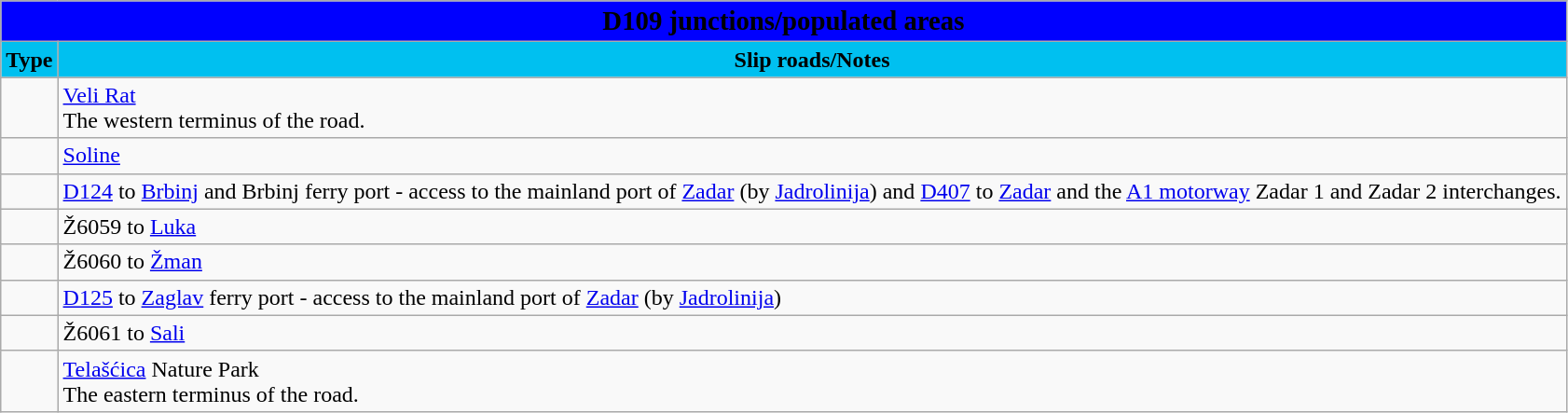<table class="wikitable">
<tr>
<td colspan=2 bgcolor=blue align=center style=margin-top:15><span><big><strong>D109 junctions/populated areas</strong></big></span></td>
</tr>
<tr>
<td align=center bgcolor=00c0f0><strong>Type</strong></td>
<td align=center bgcolor=00c0f0><strong>Slip roads/Notes</strong></td>
</tr>
<tr>
<td></td>
<td><a href='#'>Veli Rat</a><br>The western terminus of the road.</td>
</tr>
<tr>
<td></td>
<td><a href='#'>Soline</a></td>
</tr>
<tr>
<td></td>
<td> <a href='#'>D124</a> to <a href='#'>Brbinj</a> and Brbinj ferry port - access to the mainland port of <a href='#'>Zadar</a> (by <a href='#'>Jadrolinija</a>) and <a href='#'>D407</a> to <a href='#'>Zadar</a> and the <a href='#'>A1 motorway</a> Zadar 1 and Zadar 2 interchanges.</td>
</tr>
<tr>
<td></td>
<td>Ž6059 to <a href='#'>Luka</a></td>
</tr>
<tr>
<td></td>
<td>Ž6060 to <a href='#'>Žman</a></td>
</tr>
<tr>
<td></td>
<td> <a href='#'>D125</a> to <a href='#'>Zaglav</a> ferry port - access to the mainland port of <a href='#'>Zadar</a> (by <a href='#'>Jadrolinija</a>)</td>
</tr>
<tr>
<td></td>
<td>Ž6061 to <a href='#'>Sali</a></td>
</tr>
<tr>
<td></td>
<td><a href='#'>Telašćica</a> Nature Park<br>The eastern terminus of the road.</td>
</tr>
</table>
